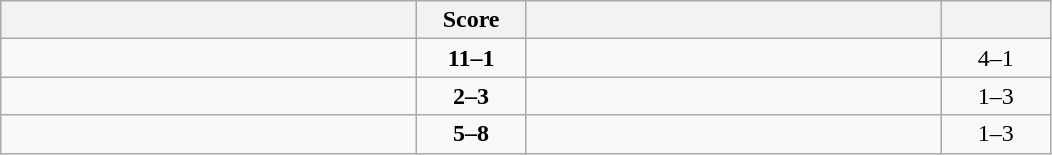<table class="wikitable" style="text-align: center; ">
<tr>
<th align="right" width="270"></th>
<th width="65">Score</th>
<th align="left" width="270"></th>
<th width="65"></th>
</tr>
<tr>
<td align="left"><strong></strong></td>
<td><strong>11–1</strong></td>
<td align="left"></td>
<td>4–1 <strong></strong></td>
</tr>
<tr>
<td align="left"></td>
<td><strong>2–3</strong></td>
<td align="left"><strong></strong></td>
<td>1–3 <strong></strong></td>
</tr>
<tr>
<td align="left"></td>
<td><strong>5–8</strong></td>
<td align="left"><strong></strong></td>
<td>1–3 <strong></strong></td>
</tr>
</table>
